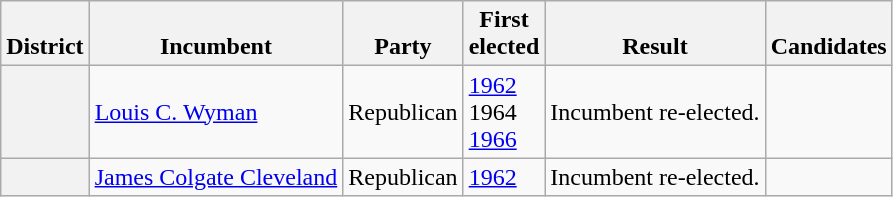<table class=wikitable>
<tr valign=bottom>
<th>District</th>
<th>Incumbent</th>
<th>Party</th>
<th>First<br>elected</th>
<th>Result</th>
<th>Candidates</th>
</tr>
<tr>
<th></th>
<td><a href='#'>Louis C. Wyman</a></td>
<td>Republican</td>
<td><a href='#'>1962</a><br>1964 <br><a href='#'>1966</a></td>
<td>Incumbent re-elected.</td>
<td nowrap></td>
</tr>
<tr>
<th></th>
<td><a href='#'>James Colgate Cleveland</a></td>
<td>Republican</td>
<td><a href='#'>1962</a></td>
<td>Incumbent re-elected.</td>
<td nowrap></td>
</tr>
</table>
